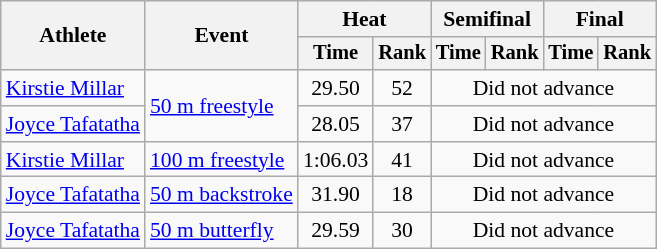<table class=wikitable style=font-size:90%>
<tr>
<th rowspan=2>Athlete</th>
<th rowspan=2>Event</th>
<th colspan=2>Heat</th>
<th colspan=2>Semifinal</th>
<th colspan=2>Final</th>
</tr>
<tr style=font-size:95%>
<th>Time</th>
<th>Rank</th>
<th>Time</th>
<th>Rank</th>
<th>Time</th>
<th>Rank</th>
</tr>
<tr align=center>
<td align=left><a href='#'>Kirstie Millar</a></td>
<td align=left rowspan=2><a href='#'>50 m freestyle</a></td>
<td>29.50</td>
<td>52</td>
<td colspan=4>Did not advance</td>
</tr>
<tr align=center>
<td align=left><a href='#'>Joyce Tafatatha</a></td>
<td>28.05</td>
<td>37</td>
<td colspan=4>Did not advance</td>
</tr>
<tr align=center>
<td align=left><a href='#'>Kirstie Millar</a></td>
<td align=left><a href='#'>100 m freestyle</a></td>
<td>1:06.03</td>
<td>41</td>
<td colspan=4>Did not advance</td>
</tr>
<tr align=center>
<td align=left><a href='#'>Joyce Tafatatha</a></td>
<td align=left><a href='#'>50 m backstroke</a></td>
<td>31.90</td>
<td>18</td>
<td colspan=4>Did not advance</td>
</tr>
<tr align=center>
<td align=left><a href='#'>Joyce Tafatatha</a></td>
<td align=left><a href='#'>50 m butterfly</a></td>
<td>29.59</td>
<td>30</td>
<td colspan=4>Did not advance</td>
</tr>
</table>
